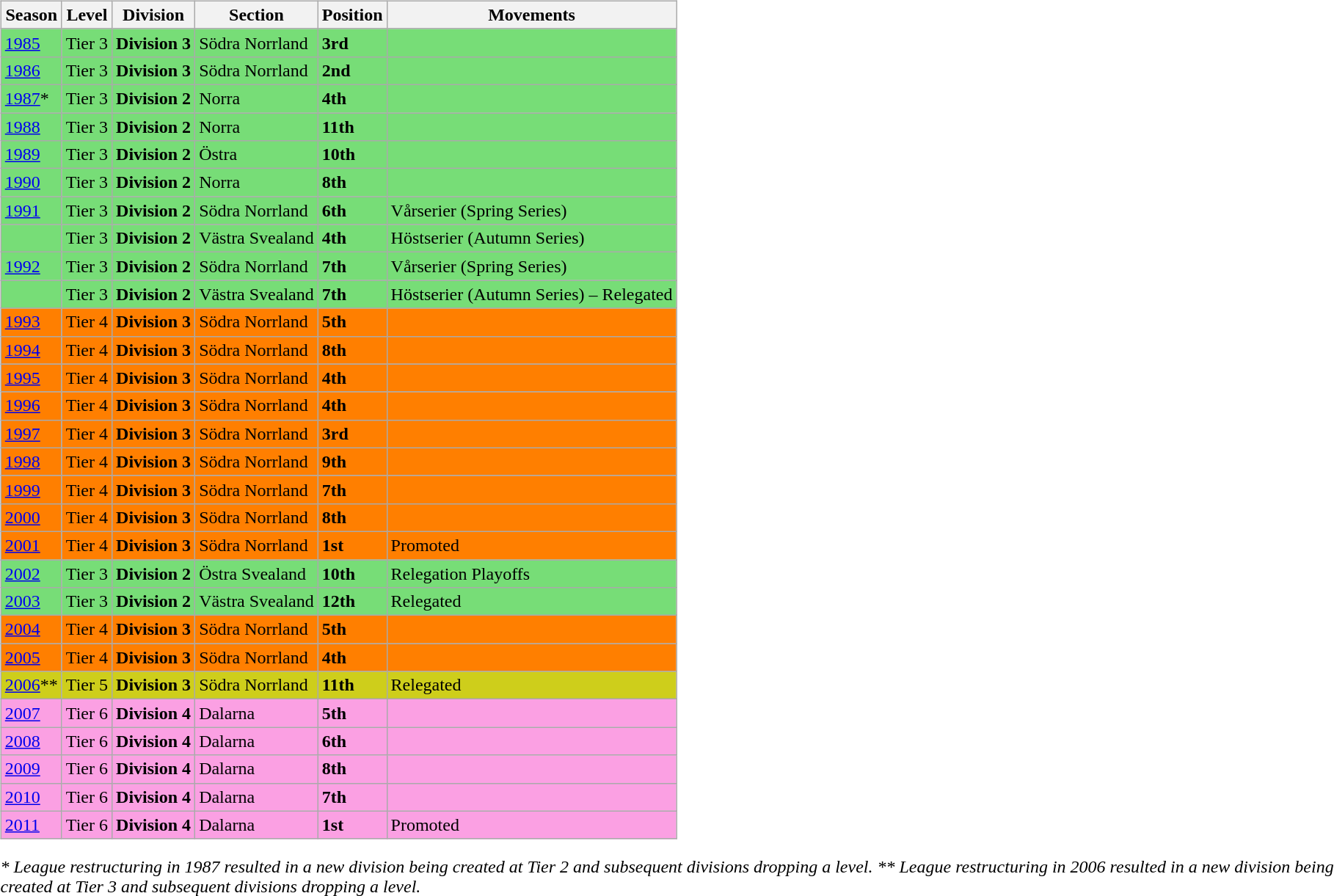<table>
<tr>
<td valign="top" width=0%><br><table class="wikitable">
<tr style="background:#f0f6fa;">
<th><strong>Season</strong></th>
<th><strong>Level</strong></th>
<th><strong>Division</strong></th>
<th><strong>Section</strong></th>
<th><strong>Position</strong></th>
<th><strong>Movements</strong></th>
</tr>
<tr>
<td style="background:#77DD77;"><a href='#'>1985</a></td>
<td style="background:#77DD77;">Tier 3</td>
<td style="background:#77DD77;"><strong>Division 3</strong></td>
<td style="background:#77DD77;">Södra Norrland</td>
<td style="background:#77DD77;"><strong>3rd</strong></td>
<td style="background:#77DD77;"></td>
</tr>
<tr>
<td style="background:#77DD77;"><a href='#'>1986</a></td>
<td style="background:#77DD77;">Tier 3</td>
<td style="background:#77DD77;"><strong>Division 3</strong></td>
<td style="background:#77DD77;">Södra Norrland</td>
<td style="background:#77DD77;"><strong>2nd</strong></td>
<td style="background:#77DD77;"></td>
</tr>
<tr>
<td style="background:#77DD77;"><a href='#'>1987</a>*</td>
<td style="background:#77DD77;">Tier 3</td>
<td style="background:#77DD77;"><strong>Division 2</strong></td>
<td style="background:#77DD77;">Norra</td>
<td style="background:#77DD77;"><strong>4th</strong></td>
<td style="background:#77DD77;"></td>
</tr>
<tr>
<td style="background:#77DD77;"><a href='#'>1988</a></td>
<td style="background:#77DD77;">Tier 3</td>
<td style="background:#77DD77;"><strong>Division 2</strong></td>
<td style="background:#77DD77;">Norra</td>
<td style="background:#77DD77;"><strong>11th</strong></td>
<td style="background:#77DD77;"></td>
</tr>
<tr>
<td style="background:#77DD77;"><a href='#'>1989</a></td>
<td style="background:#77DD77;">Tier 3</td>
<td style="background:#77DD77;"><strong>Division 2</strong></td>
<td style="background:#77DD77;">Östra</td>
<td style="background:#77DD77;"><strong>10th</strong></td>
<td style="background:#77DD77;"></td>
</tr>
<tr>
<td style="background:#77DD77;"><a href='#'>1990</a></td>
<td style="background:#77DD77;">Tier 3</td>
<td style="background:#77DD77;"><strong>Division 2</strong></td>
<td style="background:#77DD77;">Norra</td>
<td style="background:#77DD77;"><strong>8th</strong></td>
<td style="background:#77DD77;"></td>
</tr>
<tr>
<td style="background:#77DD77;"><a href='#'>1991</a></td>
<td style="background:#77DD77;">Tier 3</td>
<td style="background:#77DD77;"><strong>Division 2</strong></td>
<td style="background:#77DD77;">Södra Norrland</td>
<td style="background:#77DD77;"><strong>6th</strong></td>
<td style="background:#77DD77;">Vårserier (Spring Series)</td>
</tr>
<tr>
<td style="background:#77DD77;"></td>
<td style="background:#77DD77;">Tier 3</td>
<td style="background:#77DD77;"><strong>Division 2</strong></td>
<td style="background:#77DD77;">Västra Svealand</td>
<td style="background:#77DD77;"><strong>4th</strong></td>
<td style="background:#77DD77;">Höstserier (Autumn Series)</td>
</tr>
<tr>
<td style="background:#77DD77;"><a href='#'>1992</a></td>
<td style="background:#77DD77;">Tier 3</td>
<td style="background:#77DD77;"><strong>Division 2</strong></td>
<td style="background:#77DD77;">Södra Norrland</td>
<td style="background:#77DD77;"><strong>7th</strong></td>
<td style="background:#77DD77;">Vårserier (Spring Series)</td>
</tr>
<tr>
<td style="background:#77DD77;"></td>
<td style="background:#77DD77;">Tier 3</td>
<td style="background:#77DD77;"><strong>Division 2</strong></td>
<td style="background:#77DD77;">Västra Svealand</td>
<td style="background:#77DD77;"><strong>7th</strong></td>
<td style="background:#77DD77;">Höstserier (Autumn Series) – Relegated</td>
</tr>
<tr>
<td style="background:#FF7F00;"><a href='#'>1993</a></td>
<td style="background:#FF7F00;">Tier 4</td>
<td style="background:#FF7F00;"><strong>Division 3</strong></td>
<td style="background:#FF7F00;">Södra Norrland</td>
<td style="background:#FF7F00;"><strong>5th</strong></td>
<td style="background:#FF7F00;"></td>
</tr>
<tr>
<td style="background:#FF7F00;"><a href='#'>1994</a></td>
<td style="background:#FF7F00;">Tier 4</td>
<td style="background:#FF7F00;"><strong>Division 3</strong></td>
<td style="background:#FF7F00;">Södra Norrland</td>
<td style="background:#FF7F00;"><strong>8th</strong></td>
<td style="background:#FF7F00;"></td>
</tr>
<tr>
<td style="background:#FF7F00;"><a href='#'>1995</a></td>
<td style="background:#FF7F00;">Tier 4</td>
<td style="background:#FF7F00;"><strong>Division 3</strong></td>
<td style="background:#FF7F00;">Södra Norrland</td>
<td style="background:#FF7F00;"><strong>4th</strong></td>
<td style="background:#FF7F00;"></td>
</tr>
<tr>
<td style="background:#FF7F00;"><a href='#'>1996</a></td>
<td style="background:#FF7F00;">Tier 4</td>
<td style="background:#FF7F00;"><strong>Division 3</strong></td>
<td style="background:#FF7F00;">Södra Norrland</td>
<td style="background:#FF7F00;"><strong>4th</strong></td>
<td style="background:#FF7F00;"></td>
</tr>
<tr>
<td style="background:#FF7F00;"><a href='#'>1997</a></td>
<td style="background:#FF7F00;">Tier 4</td>
<td style="background:#FF7F00;"><strong>Division 3</strong></td>
<td style="background:#FF7F00;">Södra Norrland</td>
<td style="background:#FF7F00;"><strong>3rd</strong></td>
<td style="background:#FF7F00;"></td>
</tr>
<tr>
<td style="background:#FF7F00;"><a href='#'>1998</a></td>
<td style="background:#FF7F00;">Tier 4</td>
<td style="background:#FF7F00;"><strong>Division 3</strong></td>
<td style="background:#FF7F00;">Södra Norrland</td>
<td style="background:#FF7F00;"><strong>9th</strong></td>
<td style="background:#FF7F00;"></td>
</tr>
<tr>
<td style="background:#FF7F00;"><a href='#'>1999</a></td>
<td style="background:#FF7F00;">Tier 4</td>
<td style="background:#FF7F00;"><strong>Division 3</strong></td>
<td style="background:#FF7F00;">Södra Norrland</td>
<td style="background:#FF7F00;"><strong>7th</strong></td>
<td style="background:#FF7F00;"></td>
</tr>
<tr>
<td style="background:#FF7F00;"><a href='#'>2000</a></td>
<td style="background:#FF7F00;">Tier 4</td>
<td style="background:#FF7F00;"><strong>Division 3</strong></td>
<td style="background:#FF7F00;">Södra Norrland</td>
<td style="background:#FF7F00;"><strong>8th</strong></td>
<td style="background:#FF7F00;"></td>
</tr>
<tr>
<td style="background:#FF7F00;"><a href='#'>2001</a></td>
<td style="background:#FF7F00;">Tier 4</td>
<td style="background:#FF7F00;"><strong>Division 3</strong></td>
<td style="background:#FF7F00;">Södra Norrland</td>
<td style="background:#FF7F00;"><strong>1st</strong></td>
<td style="background:#FF7F00;">Promoted</td>
</tr>
<tr>
<td style="background:#77DD77;"><a href='#'>2002</a></td>
<td style="background:#77DD77;">Tier 3</td>
<td style="background:#77DD77;"><strong>Division 2</strong></td>
<td style="background:#77DD77;">Östra Svealand</td>
<td style="background:#77DD77;"><strong>10th</strong></td>
<td style="background:#77DD77;">Relegation Playoffs</td>
</tr>
<tr>
<td style="background:#77DD77;"><a href='#'>2003</a></td>
<td style="background:#77DD77;">Tier 3</td>
<td style="background:#77DD77;"><strong>Division 2</strong></td>
<td style="background:#77DD77;">Västra Svealand</td>
<td style="background:#77DD77;"><strong>12th</strong></td>
<td style="background:#77DD77;">Relegated</td>
</tr>
<tr>
<td style="background:#FF7F00;"><a href='#'>2004</a></td>
<td style="background:#FF7F00;">Tier 4</td>
<td style="background:#FF7F00;"><strong>Division 3</strong></td>
<td style="background:#FF7F00;">Södra Norrland</td>
<td style="background:#FF7F00;"><strong>5th</strong></td>
<td style="background:#FF7F00;"></td>
</tr>
<tr>
<td style="background:#FF7F00;"><a href='#'>2005</a></td>
<td style="background:#FF7F00;">Tier 4</td>
<td style="background:#FF7F00;"><strong>Division 3</strong></td>
<td style="background:#FF7F00;">Södra Norrland</td>
<td style="background:#FF7F00;"><strong>4th</strong></td>
<td style="background:#FF7F00;"></td>
</tr>
<tr>
<td style="background:#CECE1B;"><a href='#'>2006</a>**</td>
<td style="background:#CECE1B;">Tier 5</td>
<td style="background:#CECE1B;"><strong>Division 3</strong></td>
<td style="background:#CECE1B;">Södra Norrland</td>
<td style="background:#CECE1B;"><strong>11th</strong></td>
<td style="background:#CECE1B;">Relegated</td>
</tr>
<tr>
<td style="background:#FBA0E3;"><a href='#'>2007</a></td>
<td style="background:#FBA0E3;">Tier 6</td>
<td style="background:#FBA0E3;"><strong>Division 4</strong></td>
<td style="background:#FBA0E3;">Dalarna</td>
<td style="background:#FBA0E3;"><strong>5th</strong></td>
<td style="background:#FBA0E3;"></td>
</tr>
<tr>
<td style="background:#FBA0E3;"><a href='#'>2008</a></td>
<td style="background:#FBA0E3;">Tier 6</td>
<td style="background:#FBA0E3;"><strong>Division 4</strong></td>
<td style="background:#FBA0E3;">Dalarna</td>
<td style="background:#FBA0E3;"><strong>6th</strong></td>
<td style="background:#FBA0E3;"></td>
</tr>
<tr>
<td style="background:#FBA0E3;"><a href='#'>2009</a></td>
<td style="background:#FBA0E3;">Tier 6</td>
<td style="background:#FBA0E3;"><strong>Division 4</strong></td>
<td style="background:#FBA0E3;">Dalarna</td>
<td style="background:#FBA0E3;"><strong>8th</strong></td>
<td style="background:#FBA0E3;"></td>
</tr>
<tr>
<td style="background:#FBA0E3;"><a href='#'>2010</a></td>
<td style="background:#FBA0E3;">Tier 6</td>
<td style="background:#FBA0E3;"><strong>Division 4</strong></td>
<td style="background:#FBA0E3;">Dalarna</td>
<td style="background:#FBA0E3;"><strong>7th</strong></td>
<td style="background:#FBA0E3;"></td>
</tr>
<tr>
<td style="background:#FBA0E3;"><a href='#'>2011</a></td>
<td style="background:#FBA0E3;">Tier 6</td>
<td style="background:#FBA0E3;"><strong>Division 4</strong></td>
<td style="background:#FBA0E3;">Dalarna</td>
<td style="background:#FBA0E3;"><strong>1st</strong></td>
<td style="background:#FBA0E3;">Promoted</td>
</tr>
</table>
<em>* League restructuring in 1987 resulted in a new division being created at Tier 2 and subsequent divisions dropping a level.</em>
<em>** League restructuring in 2006 resulted in a new division being created at Tier 3 and subsequent divisions dropping a level.</em>


</td>
</tr>
</table>
